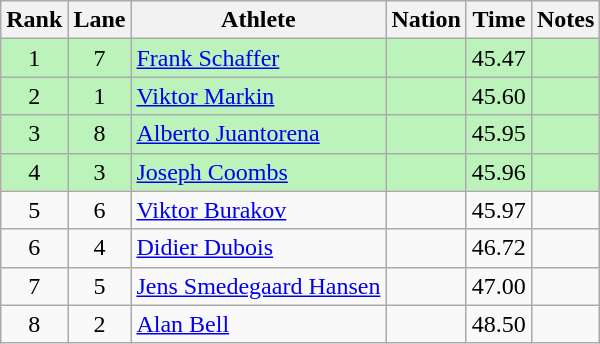<table class="wikitable sortable" style="text-align:center">
<tr>
<th>Rank</th>
<th>Lane</th>
<th>Athlete</th>
<th>Nation</th>
<th>Time</th>
<th>Notes</th>
</tr>
<tr style="background:#bbf3bb;">
<td>1</td>
<td>7</td>
<td align=left><a href='#'>Frank Schaffer</a></td>
<td align=left></td>
<td>45.47</td>
<td></td>
</tr>
<tr style="background:#bbf3bb;">
<td>2</td>
<td>1</td>
<td align=left><a href='#'>Viktor Markin</a></td>
<td align=left></td>
<td>45.60</td>
<td></td>
</tr>
<tr style="background:#bbf3bb;">
<td>3</td>
<td>8</td>
<td align=left><a href='#'>Alberto Juantorena</a></td>
<td align=left></td>
<td>45.95</td>
<td></td>
</tr>
<tr style="background:#bbf3bb;">
<td>4</td>
<td>3</td>
<td align=left><a href='#'>Joseph Coombs</a></td>
<td align=left></td>
<td>45.96</td>
<td></td>
</tr>
<tr>
<td>5</td>
<td>6</td>
<td align=left><a href='#'>Viktor Burakov</a></td>
<td align=left></td>
<td>45.97</td>
<td></td>
</tr>
<tr>
<td>6</td>
<td>4</td>
<td align=left><a href='#'>Didier Dubois</a></td>
<td align=left></td>
<td>46.72</td>
<td></td>
</tr>
<tr>
<td>7</td>
<td>5</td>
<td align=left><a href='#'>Jens Smedegaard Hansen</a></td>
<td align=left></td>
<td>47.00</td>
<td></td>
</tr>
<tr>
<td>8</td>
<td>2</td>
<td align=left><a href='#'>Alan Bell</a></td>
<td align=left></td>
<td>48.50</td>
<td></td>
</tr>
</table>
